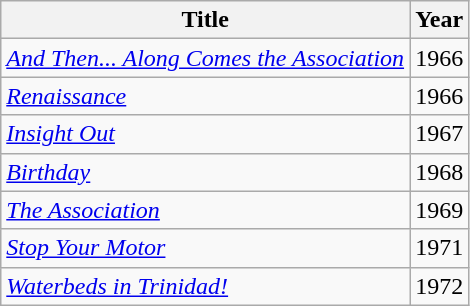<table class="wikitable">
<tr>
<th>Title</th>
<th>Year</th>
</tr>
<tr>
<td><em><a href='#'>And Then... Along Comes the Association</a></em></td>
<td>1966</td>
</tr>
<tr>
<td><a href='#'><em>Renaissance</em></a></td>
<td>1966</td>
</tr>
<tr>
<td><em><a href='#'>Insight Out</a></em></td>
<td>1967</td>
</tr>
<tr>
<td><em><a href='#'>Birthday</a></em></td>
<td>1968</td>
</tr>
<tr>
<td><em><a href='#'>The Association</a></em></td>
<td>1969</td>
</tr>
<tr>
<td><em><a href='#'>Stop Your Motor</a></em></td>
<td>1971</td>
</tr>
<tr>
<td><em><a href='#'>Waterbeds in Trinidad!</a></em></td>
<td>1972</td>
</tr>
</table>
